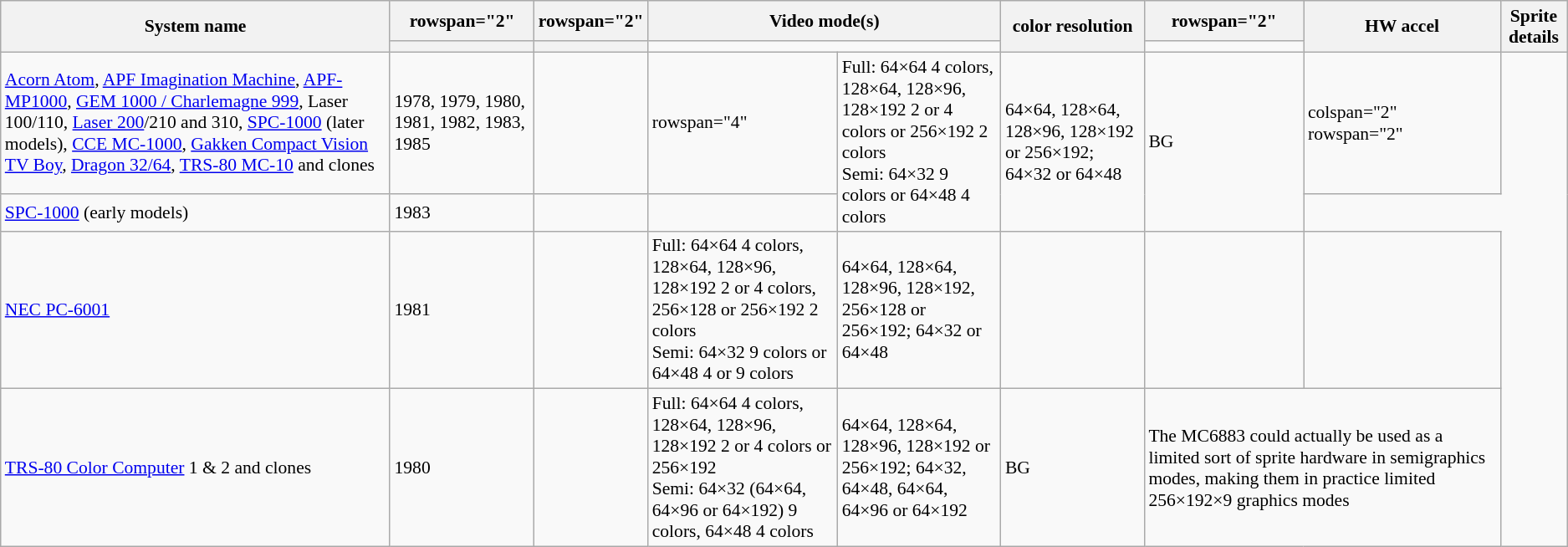<table class="wikitable sortable sort-under" style="font-size: 90%;">
<tr>
<th rowspan="2">System name</th>
<th>rowspan="2" </th>
<th>rowspan="2" </th>
<th colspan="2">Video mode(s)</th>
<th rowspan="2">color resolution</th>
<th>rowspan="2" </th>
<th rowspan="2">HW accel</th>
<th rowspan="2">Sprite details</th>
</tr>
<tr>
<th></th>
<th></th>
</tr>
<tr>
<td><a href='#'>Acorn Atom</a>, <a href='#'>APF Imagination Machine</a>, <a href='#'>APF-MP1000</a>, <a href='#'>GEM 1000 / Charlemagne 999</a>, Laser 100/110, <a href='#'>Laser 200</a>/210 and 310, <a href='#'>SPC-1000</a> (later models), <a href='#'>CCE MC-1000</a>,  <a href='#'>Gakken Compact Vision TV Boy</a>, <a href='#'>Dragon 32/64</a>, <a href='#'>TRS-80 MC-10</a> and clones</td>
<td>1978, 1979, 1980, 1981, 1982, 1983, 1985<br></td>
<td></td>
<td>rowspan="4" </td>
<td rowspan="2">Full: 64×64 4 colors, 128×64, 128×96, 128×192 2 or 4 colors or 256×192 2 colors<br>Semi: 64×32 9 colors or 64×48 4 colors</td>
<td rowspan="2">64×64, 128×64, 128×96, 128×192 or 256×192; 64×32 or 64×48</td>
<td rowspan="2">BG</td>
<td>colspan="2" rowspan="2" </td>
</tr>
<tr>
<td><a href='#'>SPC-1000</a> (early models)</td>
<td>1983</td>
<td></td>
</tr>
<tr>
<td><a href='#'>NEC PC-6001</a></td>
<td>1981</td>
<td></td>
<td>Full: 64×64 4 colors, 128×64, 128×96, 128×192 2 or 4 colors, 256×128 or 256×192 2 colors<br>Semi: 64×32 9 colors or 64×48 4 or 9 colors</td>
<td>64×64, 128×64, 128×96, 128×192, 256×128 or 256×192; 64×32 or 64×48</td>
<td></td>
<td></td>
<td></td>
</tr>
<tr>
<td><a href='#'>TRS-80 Color Computer</a> 1 & 2 and clones</td>
<td>1980</td>
<td></td>
<td>Full: 64×64 4 colors, 128×64, 128×96, 128×192 2 or 4 colors or 256×192<br>Semi: 64×32 (64×64, 64×96 or 64×192) 9 colors, 64×48 4 colors</td>
<td>64×64, 128×64, 128×96, 128×192 or 256×192; 64×32, 64×48, 64×64, 64×96 or 64×192</td>
<td>BG</td>
<td colspan="2">The MC6883 could actually be used as a limited sort of sprite hardware in semigraphics modes, making them in practice limited 256×192×9 graphics modes</td>
</tr>
</table>
